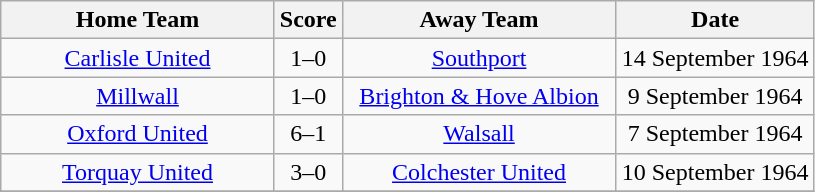<table class="wikitable" style="text-align:center;">
<tr>
<th width=175>Home Team</th>
<th width=20>Score</th>
<th width=175>Away Team</th>
<th width=125>Date</th>
</tr>
<tr>
<td><a href='#'>Carlisle United</a></td>
<td>1–0</td>
<td><a href='#'>Southport</a></td>
<td>14 September 1964</td>
</tr>
<tr>
<td><a href='#'>Millwall</a></td>
<td>1–0</td>
<td><a href='#'>Brighton & Hove Albion</a></td>
<td>9 September 1964</td>
</tr>
<tr>
<td><a href='#'>Oxford United</a></td>
<td>6–1</td>
<td><a href='#'>Walsall</a></td>
<td>7 September 1964</td>
</tr>
<tr>
<td><a href='#'>Torquay United</a></td>
<td>3–0</td>
<td><a href='#'>Colchester United</a></td>
<td>10 September 1964</td>
</tr>
<tr>
</tr>
</table>
